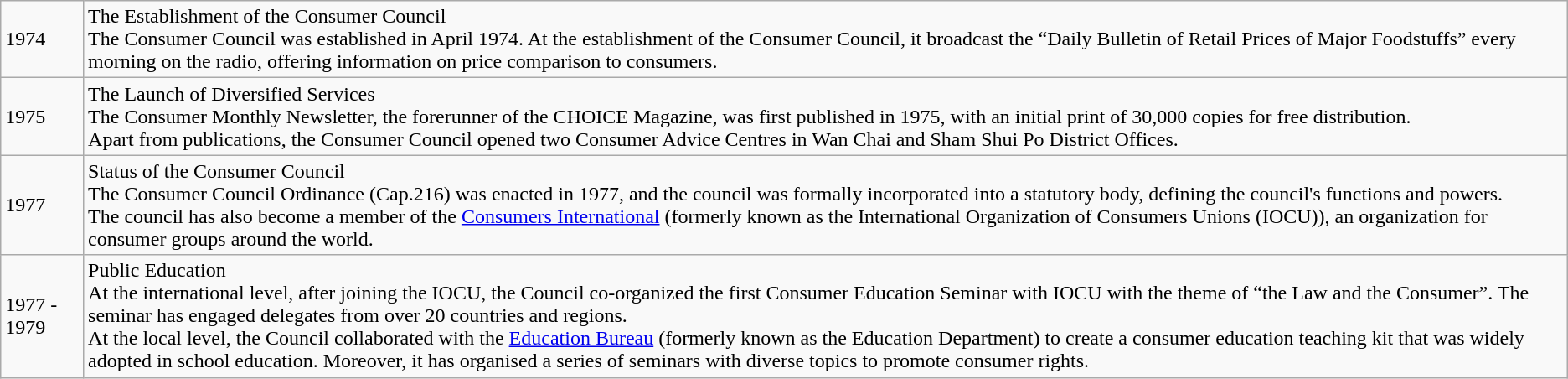<table class="wikitable">
<tr>
<td>1974</td>
<td>The Establishment of the Consumer Council<br>The Consumer Council was established in April 1974. At the establishment of the Consumer Council, it broadcast the “Daily Bulletin of Retail Prices of Major Foodstuffs” every morning on the radio, offering information on price comparison to consumers.</td>
</tr>
<tr>
<td>1975</td>
<td>The Launch of Diversified Services<br>The Consumer Monthly Newsletter, the forerunner of the CHOICE Magazine, was first published in 1975, with an initial print of 30,000 copies for free distribution.<br>Apart from publications, the Consumer Council opened two Consumer Advice Centres in Wan Chai and Sham Shui Po District Offices.</td>
</tr>
<tr>
<td>1977</td>
<td>Status of the Consumer Council<br>The Consumer Council Ordinance (Cap.216) was enacted in 1977, and the council was formally incorporated into a statutory body, defining the council's functions and powers.<br>The council has also become a member of the <a href='#'>Consumers International</a> (formerly known as the International Organization of Consumers Unions (IOCU)), an organization for consumer groups around the world.</td>
</tr>
<tr>
<td>1977 - 1979</td>
<td>Public Education<br>At the international level, after joining the IOCU, the Council co-organized the first Consumer Education Seminar with IOCU with the theme of “the Law and the Consumer”. The seminar has engaged delegates from over 20 countries and regions.<br>At the local level, the Council collaborated with the <a href='#'>Education Bureau</a> (formerly known as the Education Department) to create a consumer education teaching kit that was widely adopted in school education. Moreover, it has organised a series of seminars with diverse topics to promote consumer rights.</td>
</tr>
</table>
